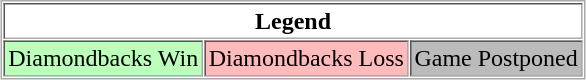<table align="center" border="1" cellpadding="2" cellspacing="1" style="border:1px solid #aaa">
<tr>
<th colspan="3">Legend</th>
</tr>
<tr>
<td style="background:#bfb;">Diamondbacks Win</td>
<td style="background:#fbb;">Diamondbacks Loss</td>
<td style="background:#bbb;">Game Postponed</td>
</tr>
</table>
